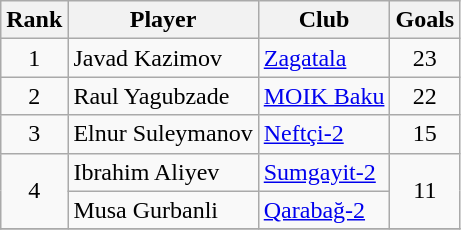<table class="wikitable" style="text-align:center">
<tr>
<th>Rank</th>
<th>Player</th>
<th>Club</th>
<th>Goals</th>
</tr>
<tr>
<td rowspan=1>1</td>
<td align="left"> Javad Kazimov</td>
<td align="left"><a href='#'>Zagatala</a></td>
<td rowspan=1>23</td>
</tr>
<tr>
<td rowspan=1>2</td>
<td align="left"> Raul Yagubzade</td>
<td align="left"><a href='#'>MOIK Baku</a></td>
<td rowspan=1>22</td>
</tr>
<tr>
<td rowspan=1>3</td>
<td align="left"> Elnur Suleymanov</td>
<td align="left"><a href='#'>Neftçi-2</a></td>
<td rowspan=1>15</td>
</tr>
<tr>
<td rowspan=2>4</td>
<td align="left"> Ibrahim Aliyev</td>
<td align="left"><a href='#'>Sumgayit-2</a></td>
<td rowspan=2>11</td>
</tr>
<tr>
<td align="left"> Musa Gurbanli</td>
<td align="left"><a href='#'>Qarabağ-2</a></td>
</tr>
<tr>
</tr>
</table>
